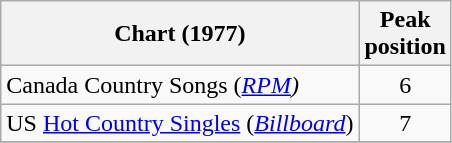<table class="wikitable sortable">
<tr>
<th align="left">Chart (1977)</th>
<th align="center">Peak<br>position</th>
</tr>
<tr>
<td align="left">Canada Country Songs (<em><a href='#'>RPM</a>)</em></td>
<td align="center">6</td>
</tr>
<tr>
<td align="left">US <a href='#'>Hot Country Singles</a> (<em><a href='#'>Billboard</a></em>)</td>
<td align="center">7</td>
</tr>
<tr>
</tr>
</table>
